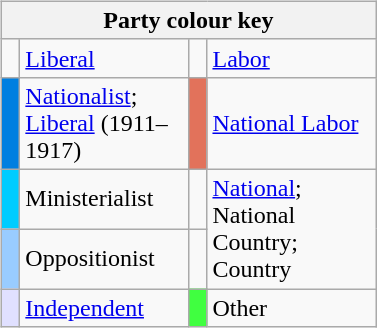<table>
<tr>
<td></td>
<td width=30> </td>
<td><br><table class="wikitable">
<tr>
<th colspan=5 align=center>Party colour key</th>
</tr>
<tr>
<td width=5 > </td>
<td width=105><a href='#'>Liberal</a></td>
<td width=5 > </td>
<td width=105><a href='#'>Labor</a></td>
</tr>
<tr>
<td bgcolor=#007FE0></td>
<td><a href='#'>Nationalist</a>;<br><a href='#'>Liberal</a> (1911–1917)</td>
<td bgcolor=#E2725B></td>
<td><a href='#'>National Labor</a></td>
</tr>
<tr>
<td bgcolor=#00CCFF></td>
<td>Ministerialist</td>
<td></td>
<td rowspan=2><a href='#'>National</a>;<br>National Country;<br>Country</td>
</tr>
<tr>
<td bgcolor=#99CCFF></td>
<td>Oppositionist</td>
</tr>
<tr>
<td bgcolor=#E0E0FF></td>
<td><a href='#'>Independent</a></td>
<td bgcolor=#40FF40></td>
<td>Other</td>
</tr>
</table>
</td>
</tr>
</table>
